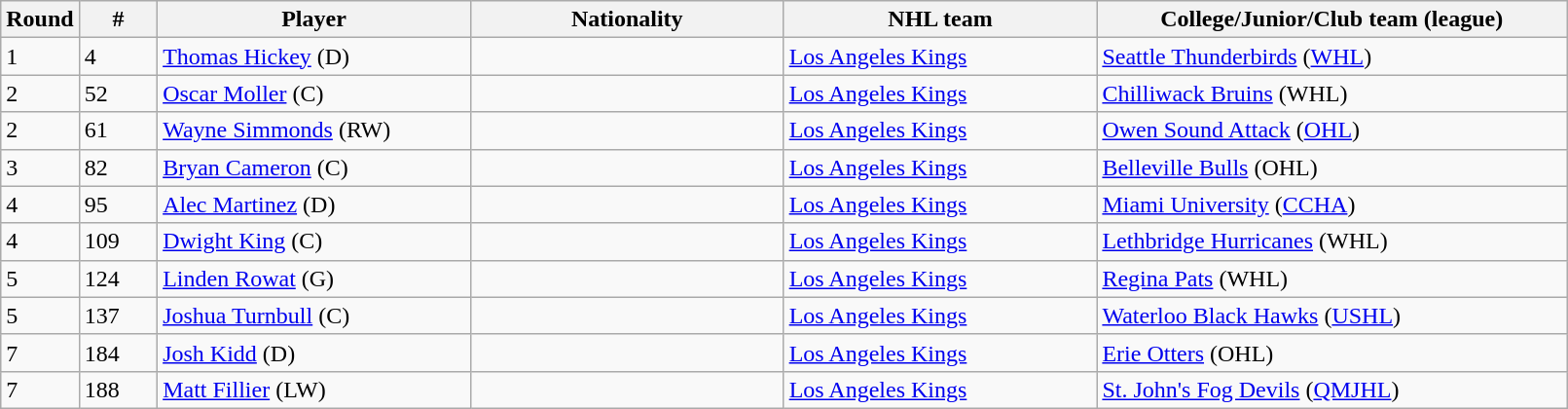<table class="wikitable">
<tr>
<th bgcolor="#DDDDFF" width="5.0%">Round</th>
<th bgcolor="#DDDDFF" width="5.0%">#</th>
<th bgcolor="#DDDDFF" width="20.0%">Player</th>
<th bgcolor="#DDDDFF" width="20.0%">Nationality</th>
<th bgcolor="#DDDDFF" width="20.0%">NHL team</th>
<th bgcolor="#DDDDFF" width="100.0%">College/Junior/Club team (league)</th>
</tr>
<tr>
<td>1</td>
<td>4</td>
<td><a href='#'>Thomas Hickey</a> (D)</td>
<td></td>
<td><a href='#'>Los Angeles Kings</a></td>
<td><a href='#'>Seattle Thunderbirds</a> (<a href='#'>WHL</a>)</td>
</tr>
<tr>
<td>2</td>
<td>52</td>
<td><a href='#'>Oscar Moller</a> (C)</td>
<td></td>
<td><a href='#'>Los Angeles Kings</a></td>
<td><a href='#'>Chilliwack Bruins</a> (WHL)</td>
</tr>
<tr>
<td>2</td>
<td>61</td>
<td><a href='#'>Wayne Simmonds</a> (RW)</td>
<td></td>
<td><a href='#'>Los Angeles Kings</a></td>
<td><a href='#'>Owen Sound Attack</a> (<a href='#'>OHL</a>)</td>
</tr>
<tr>
<td>3</td>
<td>82</td>
<td><a href='#'>Bryan Cameron</a> (C)</td>
<td></td>
<td><a href='#'>Los Angeles Kings</a></td>
<td><a href='#'>Belleville Bulls</a> (OHL)</td>
</tr>
<tr>
<td>4</td>
<td>95</td>
<td><a href='#'>Alec Martinez</a> (D)</td>
<td></td>
<td><a href='#'>Los Angeles Kings</a></td>
<td><a href='#'>Miami University</a> (<a href='#'>CCHA</a>)</td>
</tr>
<tr>
<td>4</td>
<td>109</td>
<td><a href='#'>Dwight King</a> (C)</td>
<td></td>
<td><a href='#'>Los Angeles Kings</a></td>
<td><a href='#'>Lethbridge Hurricanes</a> (WHL)</td>
</tr>
<tr>
<td>5</td>
<td>124</td>
<td><a href='#'>Linden Rowat</a> (G)</td>
<td></td>
<td><a href='#'>Los Angeles Kings</a></td>
<td><a href='#'>Regina Pats</a> (WHL)</td>
</tr>
<tr>
<td>5</td>
<td>137</td>
<td><a href='#'>Joshua Turnbull</a> (C)</td>
<td></td>
<td><a href='#'>Los Angeles Kings</a></td>
<td><a href='#'>Waterloo Black Hawks</a> (<a href='#'>USHL</a>)</td>
</tr>
<tr>
<td>7</td>
<td>184</td>
<td><a href='#'>Josh Kidd</a> (D)</td>
<td></td>
<td><a href='#'>Los Angeles Kings</a></td>
<td><a href='#'>Erie Otters</a> (OHL)</td>
</tr>
<tr>
<td>7</td>
<td>188</td>
<td><a href='#'>Matt Fillier</a> (LW)</td>
<td></td>
<td><a href='#'>Los Angeles Kings</a></td>
<td><a href='#'>St. John's Fog Devils</a> (<a href='#'>QMJHL</a>)</td>
</tr>
</table>
